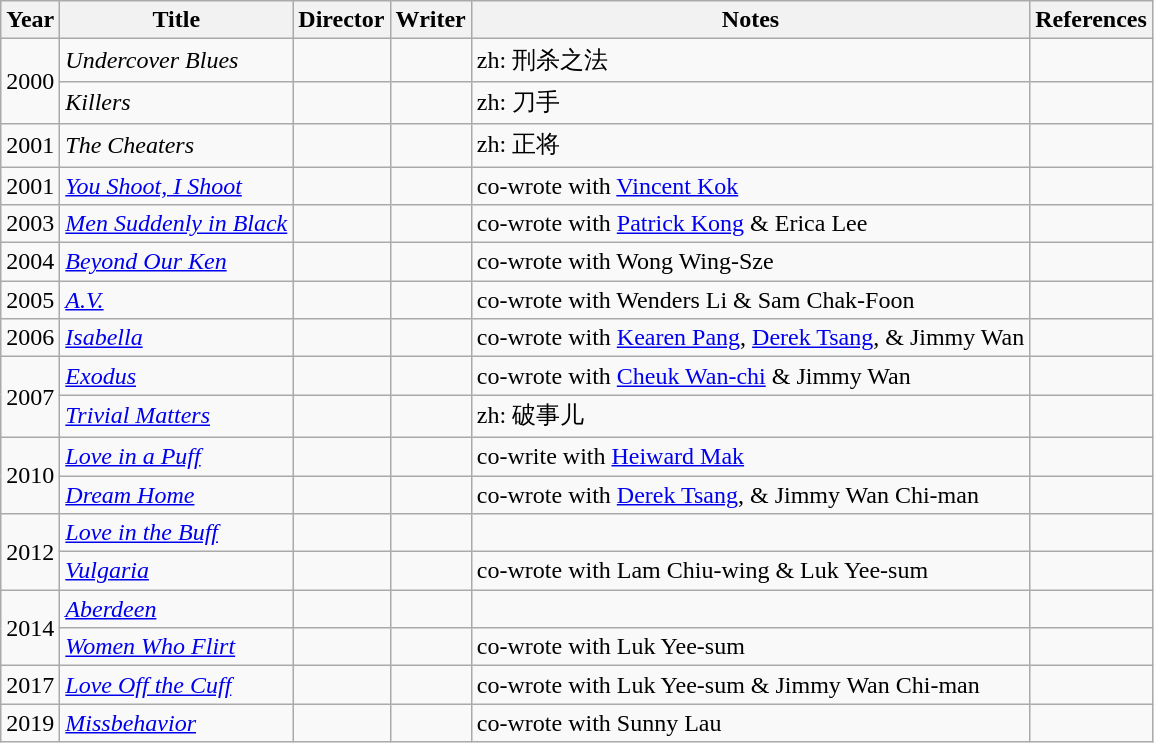<table class="wikitable">
<tr>
<th>Year</th>
<th>Title</th>
<th>Director</th>
<th>Writer</th>
<th>Notes</th>
<th>References</th>
</tr>
<tr>
<td rowspan="2">2000</td>
<td><em>Undercover Blues</em></td>
<td></td>
<td></td>
<td>zh: 刑杀之法</td>
<td></td>
</tr>
<tr>
<td><em>Killers</em></td>
<td></td>
<td></td>
<td>zh: 刀手</td>
<td></td>
</tr>
<tr>
<td>2001</td>
<td><em>The Cheaters</em></td>
<td></td>
<td></td>
<td>zh: 正将</td>
<td></td>
</tr>
<tr>
<td>2001</td>
<td><em><a href='#'>You Shoot, I Shoot</a></em></td>
<td></td>
<td></td>
<td>co-wrote with <a href='#'>Vincent Kok</a></td>
<td></td>
</tr>
<tr>
<td>2003</td>
<td><em><a href='#'>Men Suddenly in Black</a></em></td>
<td></td>
<td></td>
<td>co-wrote with <a href='#'>Patrick Kong</a> & Erica Lee</td>
<td></td>
</tr>
<tr>
<td>2004</td>
<td><em><a href='#'>Beyond Our Ken</a></em></td>
<td></td>
<td></td>
<td>co-wrote with Wong Wing-Sze</td>
<td></td>
</tr>
<tr>
<td>2005</td>
<td><em><a href='#'>A.V.</a></em></td>
<td></td>
<td></td>
<td>co-wrote with Wenders Li & Sam Chak-Foon</td>
<td></td>
</tr>
<tr>
<td>2006</td>
<td><em><a href='#'>Isabella</a></em></td>
<td></td>
<td></td>
<td>co-wrote with <a href='#'>Kearen Pang</a>, <a href='#'>Derek Tsang</a>, & Jimmy Wan</td>
<td></td>
</tr>
<tr>
<td rowspan="2">2007</td>
<td><em><a href='#'>Exodus</a></em></td>
<td></td>
<td></td>
<td>co-wrote with <a href='#'>Cheuk Wan-chi</a> & Jimmy Wan</td>
<td></td>
</tr>
<tr>
<td><em><a href='#'>Trivial Matters</a></em></td>
<td></td>
<td></td>
<td>zh: 破事儿</td>
<td></td>
</tr>
<tr>
<td rowspan="2">2010</td>
<td><em><a href='#'>Love in a Puff</a></em></td>
<td></td>
<td></td>
<td>co-write with <a href='#'>Heiward Mak</a></td>
<td></td>
</tr>
<tr>
<td><em><a href='#'>Dream Home</a></em></td>
<td></td>
<td></td>
<td>co-wrote with <a href='#'>Derek Tsang</a>, & Jimmy Wan Chi-man</td>
<td></td>
</tr>
<tr>
<td rowspan="2">2012</td>
<td><em><a href='#'>Love in the Buff</a></em></td>
<td></td>
<td></td>
<td></td>
<td></td>
</tr>
<tr>
<td><em><a href='#'>Vulgaria</a></em></td>
<td></td>
<td></td>
<td>co-wrote with Lam Chiu-wing & Luk Yee-sum</td>
<td></td>
</tr>
<tr>
<td rowspan="2">2014</td>
<td><em><a href='#'>Aberdeen</a></em></td>
<td></td>
<td></td>
<td></td>
<td></td>
</tr>
<tr>
<td><em><a href='#'>Women Who Flirt</a></em></td>
<td></td>
<td></td>
<td>co-wrote with Luk Yee-sum</td>
<td></td>
</tr>
<tr>
<td>2017</td>
<td><em><a href='#'>Love Off the Cuff</a></em></td>
<td></td>
<td></td>
<td>co-wrote with Luk Yee-sum & Jimmy Wan Chi-man</td>
<td></td>
</tr>
<tr>
<td>2019</td>
<td><em><a href='#'>Missbehavior</a></em></td>
<td></td>
<td></td>
<td>co-wrote with Sunny Lau</td>
<td></td>
</tr>
</table>
